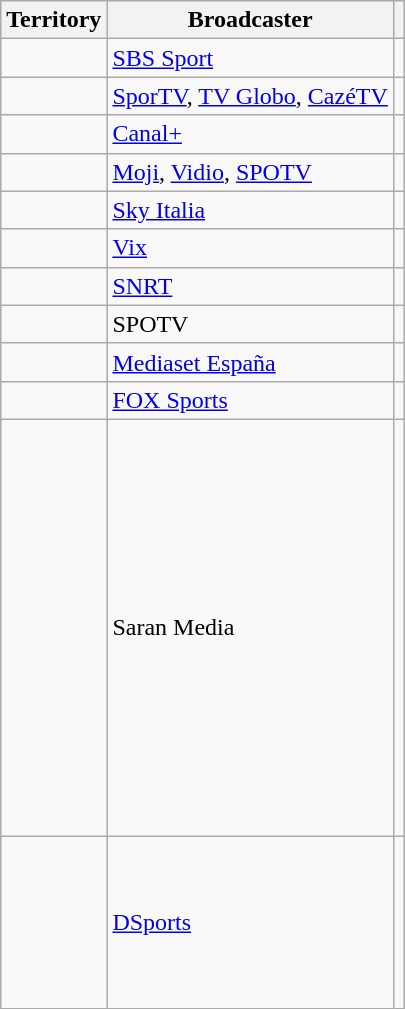<table class="wikitable">
<tr>
<th>Territory</th>
<th>Broadcaster</th>
<th></th>
</tr>
<tr>
<td></td>
<td><a href='#'>SBS Sport</a></td>
<td></td>
</tr>
<tr>
<td></td>
<td><a href='#'>SporTV</a>, <a href='#'>TV Globo</a>, <a href='#'>CazéTV</a></td>
<td></td>
</tr>
<tr>
<td></td>
<td><a href='#'>Canal+</a></td>
<td></td>
</tr>
<tr>
<td></td>
<td><a href='#'>Moji</a>, <a href='#'>Vidio</a>, <a href='#'>SPOTV</a></td>
<td></td>
</tr>
<tr>
<td></td>
<td><a href='#'>Sky Italia</a></td>
<td></td>
</tr>
<tr>
<td></td>
<td><a href='#'>Vix</a></td>
<td></td>
</tr>
<tr>
<td></td>
<td><a href='#'>SNRT</a></td>
<td></td>
</tr>
<tr>
<td></td>
<td>SPOTV</td>
<td></td>
</tr>
<tr>
<td></td>
<td><a href='#'>Mediaset España</a></td>
<td></td>
</tr>
<tr>
<td></td>
<td><a href='#'>FOX Sports</a></td>
<td></td>
</tr>
<tr>
<td><br><br><br><br><br><br><br><br><br><br><br><br><br><br><br></td>
<td>Saran Media</td>
<td></td>
</tr>
<tr>
<td><br><br><br><br><br><br></td>
<td><a href='#'>DSports</a></td>
<td></td>
</tr>
</table>
